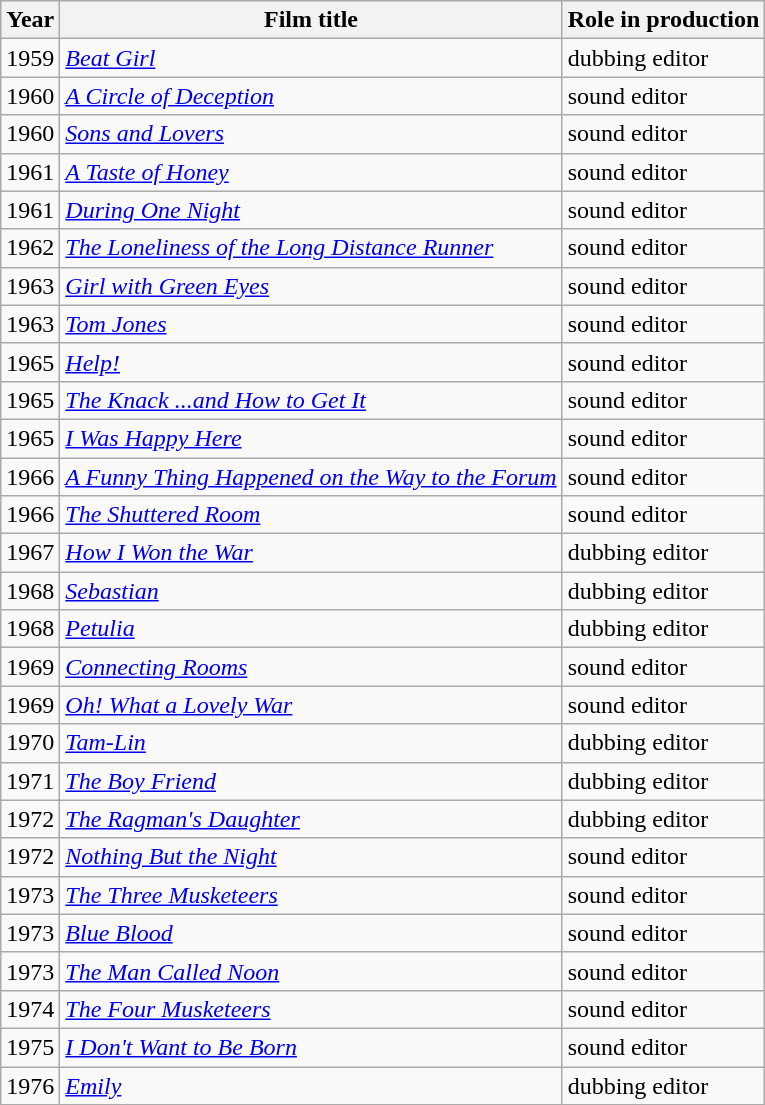<table class="wikitable">
<tr>
<th>Year</th>
<th>Film title</th>
<th>Role in production</th>
</tr>
<tr>
<td>1959</td>
<td><em><a href='#'>Beat Girl</a></em></td>
<td>dubbing editor</td>
</tr>
<tr>
<td>1960</td>
<td><em><a href='#'>A Circle of Deception</a></em></td>
<td>sound editor</td>
</tr>
<tr>
<td>1960</td>
<td><em><a href='#'>Sons and Lovers</a></em></td>
<td>sound editor</td>
</tr>
<tr>
<td>1961</td>
<td><em><a href='#'>A Taste of Honey</a></em></td>
<td>sound editor</td>
</tr>
<tr>
<td>1961</td>
<td><em><a href='#'>During One Night</a></em></td>
<td>sound editor</td>
</tr>
<tr>
<td>1962</td>
<td><em><a href='#'>The Loneliness of the Long Distance Runner</a></em></td>
<td>sound editor</td>
</tr>
<tr>
<td>1963</td>
<td><em><a href='#'>Girl with Green Eyes</a></em></td>
<td>sound editor</td>
</tr>
<tr>
<td>1963</td>
<td><em><a href='#'>Tom Jones</a></em></td>
<td>sound editor</td>
</tr>
<tr>
<td>1965</td>
<td><em><a href='#'>Help!</a></em></td>
<td>sound editor</td>
</tr>
<tr>
<td>1965</td>
<td><em><a href='#'>The Knack ...and How to Get It</a></em></td>
<td>sound editor</td>
</tr>
<tr>
<td>1965</td>
<td><em><a href='#'>I Was Happy Here</a></em></td>
<td>sound editor</td>
</tr>
<tr>
<td>1966</td>
<td><em><a href='#'>A Funny Thing Happened on the Way to the Forum</a></em></td>
<td>sound editor</td>
</tr>
<tr>
<td>1966</td>
<td><em><a href='#'>The Shuttered Room</a></em></td>
<td>sound editor</td>
</tr>
<tr>
<td>1967</td>
<td><em><a href='#'>How I Won the War</a></em></td>
<td>dubbing editor</td>
</tr>
<tr>
<td>1968</td>
<td><em><a href='#'>Sebastian</a></em></td>
<td>dubbing editor</td>
</tr>
<tr>
<td>1968</td>
<td><em><a href='#'>Petulia</a></em></td>
<td>dubbing editor</td>
</tr>
<tr>
<td>1969</td>
<td><em><a href='#'>Connecting Rooms</a></em></td>
<td>sound editor</td>
</tr>
<tr>
<td>1969</td>
<td><em><a href='#'>Oh! What a Lovely War</a></em></td>
<td>sound editor</td>
</tr>
<tr>
<td>1970</td>
<td><em><a href='#'>Tam-Lin</a></em></td>
<td>dubbing editor</td>
</tr>
<tr>
<td>1971</td>
<td><em><a href='#'>The Boy Friend</a></em></td>
<td>dubbing editor</td>
</tr>
<tr>
<td>1972</td>
<td><em><a href='#'>The Ragman's Daughter</a></em></td>
<td>dubbing editor</td>
</tr>
<tr>
<td>1972</td>
<td><em><a href='#'>Nothing But the Night</a></em></td>
<td>sound editor</td>
</tr>
<tr>
<td>1973</td>
<td><em><a href='#'>The Three Musketeers</a></em></td>
<td>sound editor</td>
</tr>
<tr>
<td>1973</td>
<td><em><a href='#'>Blue Blood</a></em></td>
<td>sound editor</td>
</tr>
<tr>
<td>1973</td>
<td><em><a href='#'>The Man Called Noon</a></em></td>
<td>sound editor</td>
</tr>
<tr>
<td>1974</td>
<td><em><a href='#'>The Four Musketeers</a></em></td>
<td>sound editor</td>
</tr>
<tr>
<td>1975</td>
<td><em><a href='#'>I Don't Want to Be Born</a></em></td>
<td>sound editor</td>
</tr>
<tr>
<td>1976</td>
<td><em><a href='#'>Emily</a></em></td>
<td>dubbing editor</td>
</tr>
<tr>
</tr>
</table>
